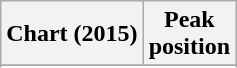<table class="wikitable sortable plainrowheaders">
<tr>
<th>Chart (2015)</th>
<th>Peak<br>position</th>
</tr>
<tr>
</tr>
<tr>
</tr>
<tr>
</tr>
</table>
